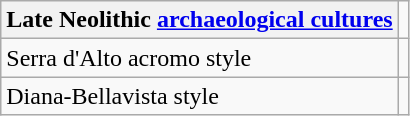<table class="wikitable">
<tr>
<th>Late Neolithic <a href='#'>archaeological cultures</a></th>
</tr>
<tr>
<td>Serra d'Alto acromo style</td>
<td></td>
</tr>
<tr>
<td>Diana-Bellavista style</td>
</tr>
</table>
